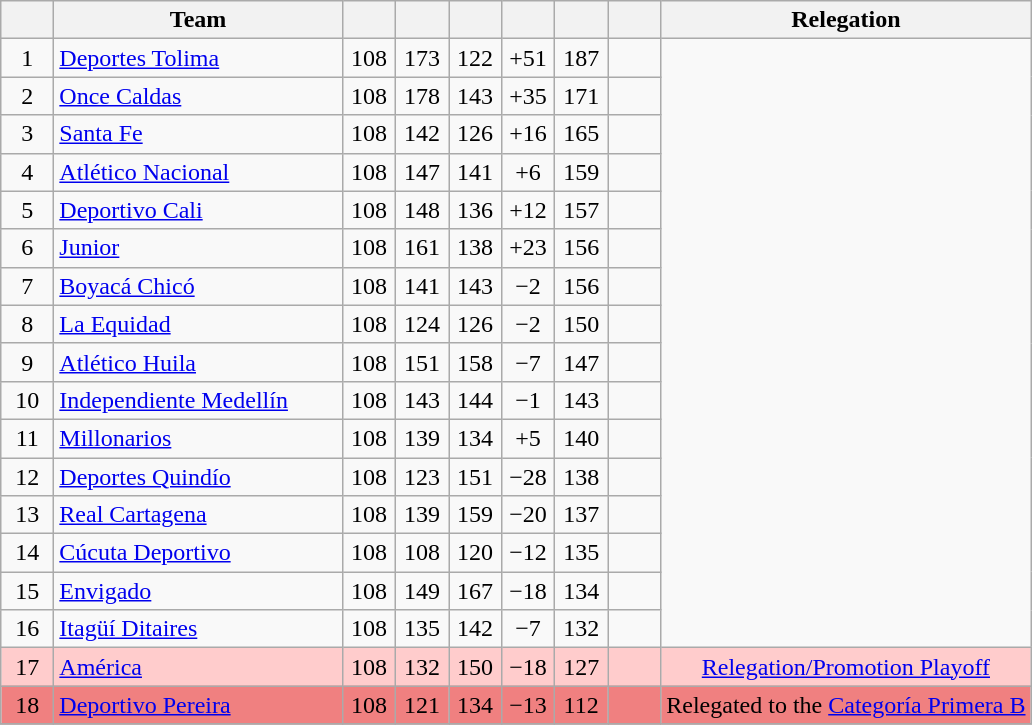<table class="wikitable" style="text-align: center;">
<tr>
<th width=28></th>
<th width=185>Team</th>
<th width=28></th>
<th width=28></th>
<th width=28></th>
<th width=28></th>
<th width=28></th>
<th width=28></th>
<th>Relegation</th>
</tr>
<tr>
<td>1</td>
<td align="left"><a href='#'>Deportes Tolima</a></td>
<td>108</td>
<td>173</td>
<td>122</td>
<td>+51</td>
<td>187</td>
<td><strong></strong></td>
</tr>
<tr>
<td>2</td>
<td align="left"><a href='#'>Once Caldas</a></td>
<td>108</td>
<td>178</td>
<td>143</td>
<td>+35</td>
<td>171</td>
<td><strong></strong></td>
</tr>
<tr>
<td>3</td>
<td align="left"><a href='#'>Santa Fe</a></td>
<td>108</td>
<td>142</td>
<td>126</td>
<td>+16</td>
<td>165</td>
<td><strong></strong></td>
</tr>
<tr>
<td>4</td>
<td align="left"><a href='#'>Atlético Nacional</a></td>
<td>108</td>
<td>147</td>
<td>141</td>
<td>+6</td>
<td>159</td>
<td><strong></strong></td>
</tr>
<tr>
<td>5</td>
<td align="left"><a href='#'>Deportivo Cali</a></td>
<td>108</td>
<td>148</td>
<td>136</td>
<td>+12</td>
<td>157</td>
<td><strong></strong></td>
</tr>
<tr>
<td>6</td>
<td align="left"><a href='#'>Junior</a></td>
<td>108</td>
<td>161</td>
<td>138</td>
<td>+23</td>
<td>156</td>
<td><strong></strong></td>
</tr>
<tr>
<td>7</td>
<td align="left"><a href='#'>Boyacá Chicó</a></td>
<td>108</td>
<td>141</td>
<td>143</td>
<td>−2</td>
<td>156</td>
<td><strong></strong></td>
</tr>
<tr>
<td>8</td>
<td align="left"><a href='#'>La Equidad</a></td>
<td>108</td>
<td>124</td>
<td>126</td>
<td>−2</td>
<td>150</td>
<td><strong></strong></td>
</tr>
<tr>
<td>9</td>
<td align="left"><a href='#'>Atlético Huila</a></td>
<td>108</td>
<td>151</td>
<td>158</td>
<td>−7</td>
<td>147</td>
<td><strong></strong></td>
</tr>
<tr>
<td>10</td>
<td align="left"><a href='#'>Independiente Medellín</a></td>
<td>108</td>
<td>143</td>
<td>144</td>
<td>−1</td>
<td>143</td>
<td><strong></strong></td>
</tr>
<tr>
<td>11</td>
<td align="left"><a href='#'>Millonarios</a></td>
<td>108</td>
<td>139</td>
<td>134</td>
<td>+5</td>
<td>140</td>
<td><strong></strong></td>
</tr>
<tr>
<td>12</td>
<td align="left"><a href='#'>Deportes Quindío</a></td>
<td>108</td>
<td>123</td>
<td>151</td>
<td>−28</td>
<td>138</td>
<td><strong></strong></td>
</tr>
<tr>
<td>13</td>
<td align="left"><a href='#'>Real Cartagena</a></td>
<td>108</td>
<td>139</td>
<td>159</td>
<td>−20</td>
<td>137</td>
<td><strong></strong></td>
</tr>
<tr>
<td>14</td>
<td align="left"><a href='#'>Cúcuta Deportivo</a></td>
<td>108</td>
<td>108</td>
<td>120</td>
<td>−12</td>
<td>135</td>
<td><strong></strong></td>
</tr>
<tr>
<td>15</td>
<td align="left"><a href='#'>Envigado</a></td>
<td>108</td>
<td>149</td>
<td>167</td>
<td>−18</td>
<td>134</td>
<td><strong></strong></td>
</tr>
<tr>
<td>16</td>
<td align="left"><a href='#'>Itagüí Ditaires</a></td>
<td>108</td>
<td>135</td>
<td>142</td>
<td>−7</td>
<td>132</td>
<td><strong></strong></td>
</tr>
<tr bgcolor=#FFCCCC>
<td>17</td>
<td align="left"><a href='#'>América</a></td>
<td>108</td>
<td>132</td>
<td>150</td>
<td>−18</td>
<td>127</td>
<td><strong></strong></td>
<td><a href='#'>Relegation/Promotion Playoff</a></td>
</tr>
<tr bgcolor=#F08080>
<td>18</td>
<td align="left"><a href='#'>Deportivo Pereira</a></td>
<td>108</td>
<td>121</td>
<td>134</td>
<td>−13</td>
<td>112</td>
<td><strong></strong></td>
<td>Relegated to the <a href='#'>Categoría Primera B</a></td>
</tr>
<tr>
</tr>
</table>
